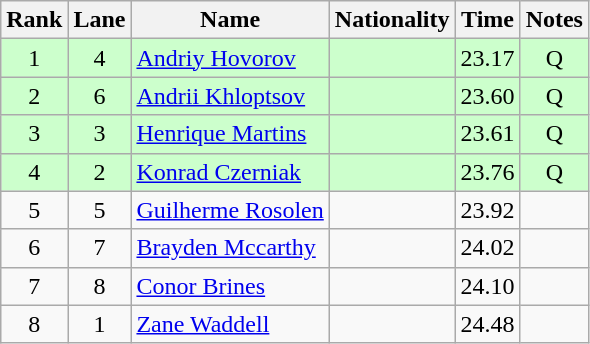<table class="wikitable sortable" style="text-align:center">
<tr>
<th>Rank</th>
<th>Lane</th>
<th>Name</th>
<th>Nationality</th>
<th>Time</th>
<th>Notes</th>
</tr>
<tr bgcolor=ccffcc>
<td>1</td>
<td>4</td>
<td align="left"><a href='#'>Andriy Hovorov</a></td>
<td align="left"></td>
<td>23.17</td>
<td>Q</td>
</tr>
<tr bgcolor=ccffcc>
<td>2</td>
<td>6</td>
<td align="left"><a href='#'>Andrii Khloptsov</a></td>
<td align="left"></td>
<td>23.60</td>
<td>Q</td>
</tr>
<tr bgcolor=ccffcc>
<td>3</td>
<td>3</td>
<td align="left"><a href='#'>Henrique Martins</a></td>
<td align="left"></td>
<td>23.61</td>
<td>Q</td>
</tr>
<tr bgcolor=ccffcc>
<td>4</td>
<td>2</td>
<td align="left"><a href='#'>Konrad Czerniak</a></td>
<td align="left"></td>
<td>23.76</td>
<td>Q</td>
</tr>
<tr>
<td>5</td>
<td>5</td>
<td align="left"><a href='#'>Guilherme Rosolen</a></td>
<td align="left"></td>
<td>23.92</td>
<td></td>
</tr>
<tr>
<td>6</td>
<td>7</td>
<td align="left"><a href='#'>Brayden Mccarthy</a></td>
<td align="left"></td>
<td>24.02</td>
<td></td>
</tr>
<tr>
<td>7</td>
<td>8</td>
<td align="left"><a href='#'>Conor Brines</a></td>
<td align="left"></td>
<td>24.10</td>
<td></td>
</tr>
<tr>
<td>8</td>
<td>1</td>
<td align="left"><a href='#'>Zane Waddell</a></td>
<td align="left"></td>
<td>24.48</td>
<td></td>
</tr>
</table>
